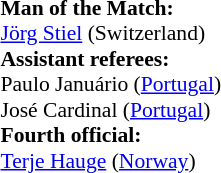<table style="width:100%; font-size:90%;">
<tr>
<td><br><strong>Man of the Match:</strong>
<br><a href='#'>Jörg Stiel</a> (Switzerland)<br><strong>Assistant referees:</strong>
<br>Paulo Januário (<a href='#'>Portugal</a>)
<br>José Cardinal (<a href='#'>Portugal</a>)
<br><strong>Fourth official:</strong>
<br><a href='#'>Terje Hauge</a> (<a href='#'>Norway</a>)</td>
</tr>
</table>
